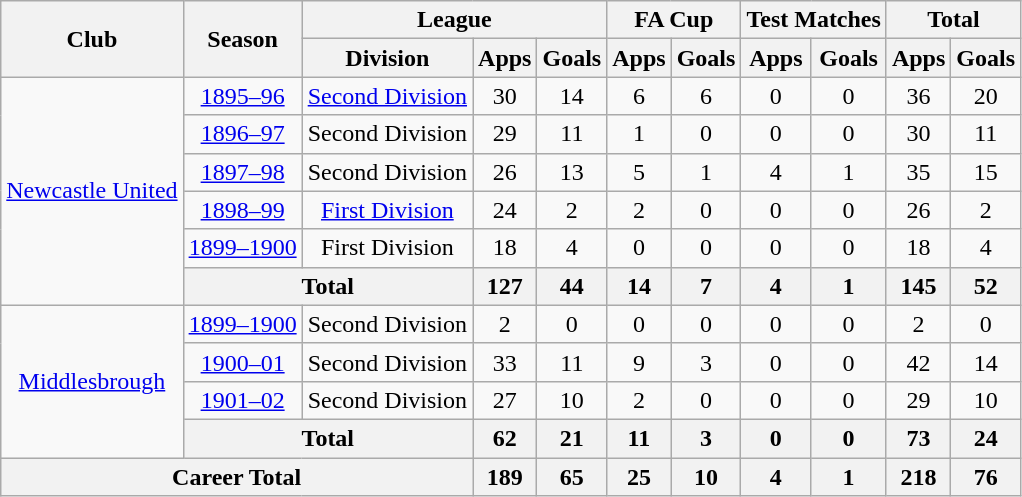<table class="wikitable" style="text-align: center;">
<tr>
<th rowspan="2">Club</th>
<th rowspan="2">Season</th>
<th colspan="3">League</th>
<th colspan="2">FA Cup</th>
<th colspan="2">Test Matches</th>
<th colspan="2">Total</th>
</tr>
<tr>
<th>Division</th>
<th>Apps</th>
<th>Goals</th>
<th>Apps</th>
<th>Goals</th>
<th>Apps</th>
<th>Goals</th>
<th>Apps</th>
<th>Goals</th>
</tr>
<tr>
<td rowspan=6><a href='#'>Newcastle United</a></td>
<td><a href='#'>1895–96</a></td>
<td><a href='#'>Second Division</a></td>
<td>30</td>
<td>14</td>
<td>6</td>
<td>6</td>
<td>0</td>
<td>0</td>
<td>36</td>
<td>20</td>
</tr>
<tr>
<td><a href='#'>1896–97</a></td>
<td>Second Division</td>
<td>29</td>
<td>11</td>
<td>1</td>
<td>0</td>
<td>0</td>
<td>0</td>
<td>30</td>
<td>11</td>
</tr>
<tr>
<td><a href='#'>1897–98</a></td>
<td>Second Division</td>
<td>26</td>
<td>13</td>
<td>5</td>
<td>1</td>
<td>4</td>
<td>1</td>
<td>35</td>
<td>15</td>
</tr>
<tr>
<td><a href='#'>1898–99</a></td>
<td><a href='#'>First Division</a></td>
<td>24</td>
<td>2</td>
<td>2</td>
<td>0</td>
<td>0</td>
<td>0</td>
<td>26</td>
<td>2</td>
</tr>
<tr>
<td><a href='#'>1899–1900</a></td>
<td>First Division</td>
<td>18</td>
<td>4</td>
<td>0</td>
<td>0</td>
<td>0</td>
<td>0</td>
<td>18</td>
<td>4</td>
</tr>
<tr>
<th colspan=2>Total</th>
<th>127</th>
<th>44</th>
<th>14</th>
<th>7</th>
<th>4</th>
<th>1</th>
<th>145</th>
<th>52</th>
</tr>
<tr>
<td rowspan=4><a href='#'>Middlesbrough</a></td>
<td><a href='#'>1899–1900</a></td>
<td>Second Division</td>
<td>2</td>
<td>0</td>
<td>0</td>
<td>0</td>
<td>0</td>
<td>0</td>
<td>2</td>
<td>0</td>
</tr>
<tr>
<td><a href='#'>1900–01</a></td>
<td>Second Division</td>
<td>33</td>
<td>11</td>
<td>9</td>
<td>3</td>
<td>0</td>
<td>0</td>
<td>42</td>
<td>14</td>
</tr>
<tr>
<td><a href='#'>1901–02</a></td>
<td>Second Division</td>
<td>27</td>
<td>10</td>
<td>2</td>
<td>0</td>
<td>0</td>
<td>0</td>
<td>29</td>
<td>10</td>
</tr>
<tr>
<th colspan=2>Total</th>
<th>62</th>
<th>21</th>
<th>11</th>
<th>3</th>
<th>0</th>
<th>0</th>
<th>73</th>
<th>24</th>
</tr>
<tr>
<th colspan="3">Career Total</th>
<th>189</th>
<th>65</th>
<th>25</th>
<th>10</th>
<th>4</th>
<th>1</th>
<th>218</th>
<th>76</th>
</tr>
</table>
